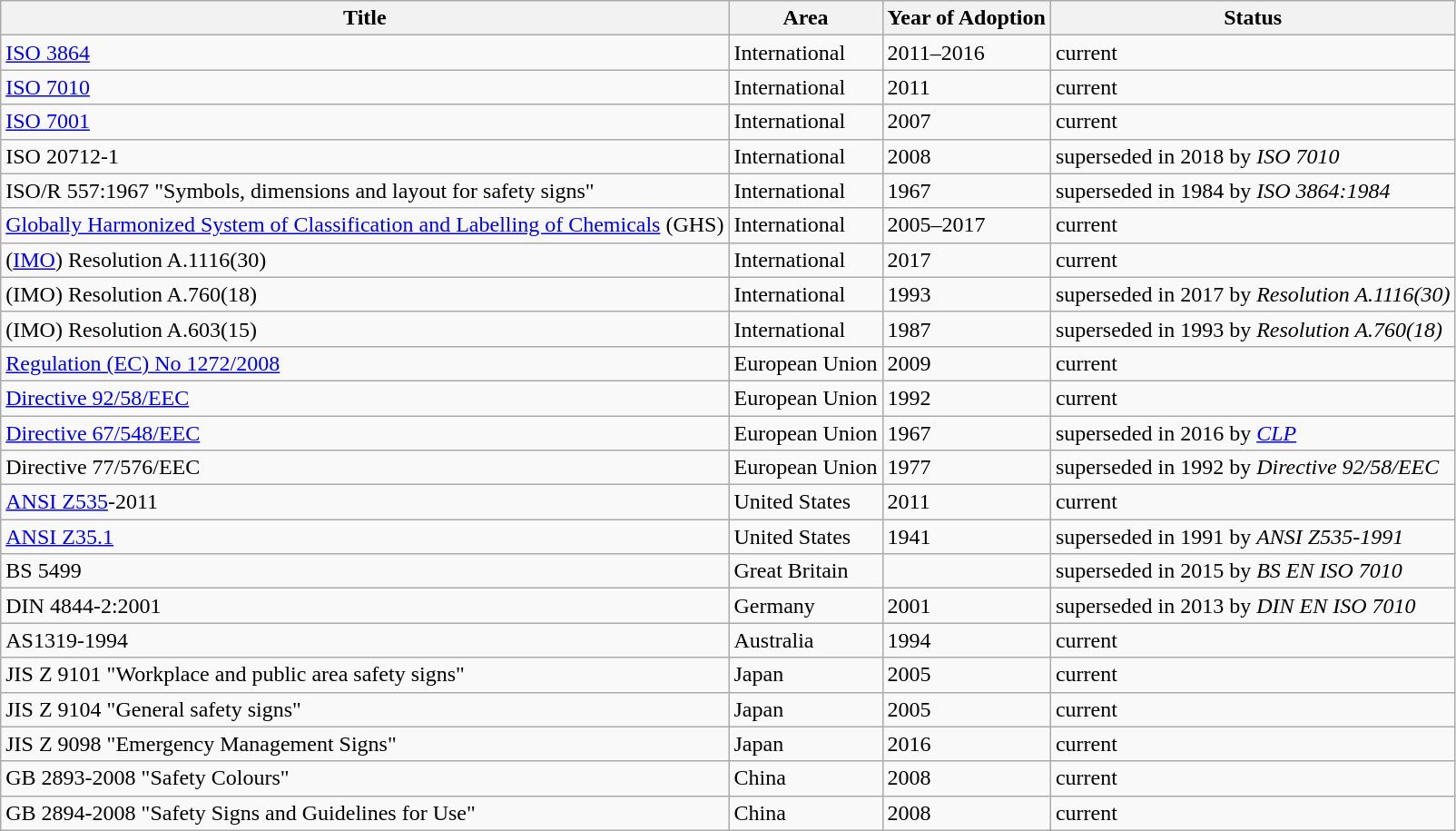<table class="wikitable sortable">
<tr>
<th>Title</th>
<th>Area</th>
<th>Year of Adoption</th>
<th>Status</th>
</tr>
<tr>
<td><a href='#'>ISO 3864</a></td>
<td>International</td>
<td>2011–2016</td>
<td>current</td>
</tr>
<tr>
<td><a href='#'>ISO 7010</a></td>
<td>International</td>
<td>2011</td>
<td>current</td>
</tr>
<tr>
<td><a href='#'>ISO 7001</a></td>
<td>International</td>
<td>2007</td>
<td>current</td>
</tr>
<tr>
<td>ISO 20712-1</td>
<td>International</td>
<td>2008</td>
<td>superseded in 2018 by <em>ISO 7010</em></td>
</tr>
<tr>
<td>ISO/R 557:1967 "Symbols, dimensions and layout for safety signs"</td>
<td>International</td>
<td>1967</td>
<td>superseded in 1984 by <em>ISO 3864:1984</em></td>
</tr>
<tr>
<td><a href='#'>Globally Harmonized System of Classification and Labelling of Chemicals</a> (GHS)</td>
<td>International</td>
<td>2005–2017</td>
<td>current</td>
</tr>
<tr>
<td>(<a href='#'>IMO</a>) Resolution A.1116(30)</td>
<td>International</td>
<td>2017</td>
<td>current</td>
</tr>
<tr>
<td>(IMO) Resolution A.760(18)</td>
<td>International</td>
<td>1993</td>
<td>superseded in 2017 by <em>Resolution A.1116(30)</em></td>
</tr>
<tr>
<td>(IMO) Resolution A.603(15)</td>
<td>International</td>
<td>1987</td>
<td>superseded in 1993 by <em>Resolution A.760(18)</em></td>
</tr>
<tr>
<td><a href='#'>Regulation (EC) No 1272/2008</a></td>
<td>European Union</td>
<td>2009</td>
<td>current</td>
</tr>
<tr>
<td><a href='#'>Directive 92/58/EEC</a></td>
<td>European Union</td>
<td>1992</td>
<td>current</td>
</tr>
<tr>
<td><a href='#'>Directive 67/548/EEC</a></td>
<td>European Union</td>
<td>1967</td>
<td>superseded in 2016 by <em><a href='#'>CLP</a></em></td>
</tr>
<tr>
<td>Directive 77/576/EEC</td>
<td>European Union</td>
<td>1977</td>
<td>superseded in 1992 by <em>Directive 92/58/EEC</em></td>
</tr>
<tr>
<td><a href='#'>ANSI Z535</a>-2011</td>
<td>United States</td>
<td>2011</td>
<td>current</td>
</tr>
<tr>
<td><a href='#'>ANSI Z35.1</a></td>
<td>United States</td>
<td>1941</td>
<td>superseded in 1991 by <em>ANSI Z535-1991</em></td>
</tr>
<tr>
<td>BS 5499</td>
<td>Great Britain</td>
<td></td>
<td>superseded in 2015 by <em>BS EN ISO 7010</em></td>
</tr>
<tr>
<td>DIN 4844-2:2001</td>
<td>Germany</td>
<td>2001</td>
<td>superseded in 2013 by <em>DIN EN ISO 7010</em></td>
</tr>
<tr>
<td>AS1319-1994</td>
<td>Australia</td>
<td>1994</td>
<td>current</td>
</tr>
<tr>
<td>JIS Z 9101 "Workplace and public area safety signs"</td>
<td>Japan</td>
<td>2005</td>
<td>current</td>
</tr>
<tr>
<td>JIS Z 9104 "General safety signs"</td>
<td>Japan</td>
<td>2005</td>
<td>current</td>
</tr>
<tr>
<td>JIS Z 9098 "Emergency Management Signs"</td>
<td>Japan</td>
<td>2016</td>
<td>current</td>
</tr>
<tr>
<td>GB 2893-2008 "Safety Colours"</td>
<td>China</td>
<td>2008</td>
<td>current</td>
</tr>
<tr>
<td>GB 2894-2008 "Safety Signs and Guidelines for Use"</td>
<td>China</td>
<td>2008</td>
<td>current</td>
</tr>
</table>
